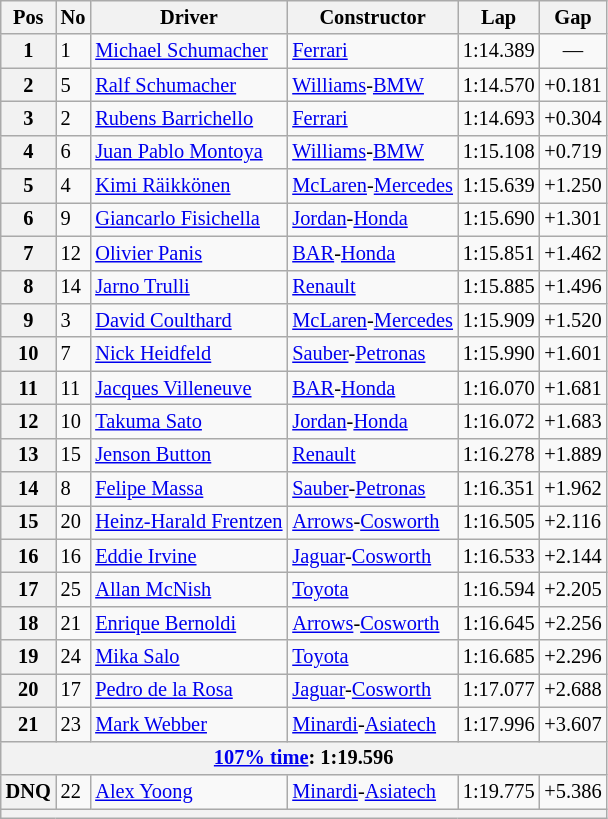<table class="wikitable sortable" style="font-size:85%;">
<tr>
<th>Pos</th>
<th>No</th>
<th>Driver</th>
<th>Constructor</th>
<th>Lap</th>
<th>Gap</th>
</tr>
<tr>
<th>1</th>
<td>1</td>
<td> <a href='#'>Michael Schumacher</a></td>
<td><a href='#'>Ferrari</a></td>
<td>1:14.389</td>
<td align="center">—</td>
</tr>
<tr>
<th>2</th>
<td>5</td>
<td> <a href='#'>Ralf Schumacher</a></td>
<td><a href='#'>Williams</a>-<a href='#'>BMW</a></td>
<td>1:14.570</td>
<td>+0.181</td>
</tr>
<tr>
<th>3</th>
<td>2</td>
<td> <a href='#'>Rubens Barrichello</a></td>
<td><a href='#'>Ferrari</a></td>
<td>1:14.693</td>
<td>+0.304</td>
</tr>
<tr>
<th>4</th>
<td>6</td>
<td> <a href='#'>Juan Pablo Montoya</a></td>
<td><a href='#'>Williams</a>-<a href='#'>BMW</a></td>
<td>1:15.108</td>
<td>+0.719</td>
</tr>
<tr>
<th>5</th>
<td>4</td>
<td> <a href='#'>Kimi Räikkönen</a></td>
<td><a href='#'>McLaren</a>-<a href='#'>Mercedes</a></td>
<td>1:15.639</td>
<td>+1.250</td>
</tr>
<tr>
<th>6</th>
<td>9</td>
<td> <a href='#'>Giancarlo Fisichella</a></td>
<td><a href='#'>Jordan</a>-<a href='#'>Honda</a></td>
<td>1:15.690</td>
<td>+1.301</td>
</tr>
<tr>
<th>7</th>
<td>12</td>
<td> <a href='#'>Olivier Panis</a></td>
<td><a href='#'>BAR</a>-<a href='#'>Honda</a></td>
<td>1:15.851</td>
<td>+1.462</td>
</tr>
<tr>
<th>8</th>
<td>14</td>
<td> <a href='#'>Jarno Trulli</a></td>
<td><a href='#'>Renault</a></td>
<td>1:15.885</td>
<td>+1.496</td>
</tr>
<tr>
<th>9</th>
<td>3</td>
<td> <a href='#'>David Coulthard</a></td>
<td><a href='#'>McLaren</a>-<a href='#'>Mercedes</a></td>
<td>1:15.909</td>
<td>+1.520</td>
</tr>
<tr>
<th>10</th>
<td>7</td>
<td> <a href='#'>Nick Heidfeld</a></td>
<td><a href='#'>Sauber</a>-<a href='#'>Petronas</a></td>
<td>1:15.990</td>
<td>+1.601</td>
</tr>
<tr>
<th>11</th>
<td>11</td>
<td> <a href='#'>Jacques Villeneuve</a></td>
<td><a href='#'>BAR</a>-<a href='#'>Honda</a></td>
<td>1:16.070</td>
<td>+1.681</td>
</tr>
<tr>
<th>12</th>
<td>10</td>
<td> <a href='#'>Takuma Sato</a></td>
<td><a href='#'>Jordan</a>-<a href='#'>Honda</a></td>
<td>1:16.072</td>
<td>+1.683</td>
</tr>
<tr>
<th>13</th>
<td>15</td>
<td> <a href='#'>Jenson Button</a></td>
<td><a href='#'>Renault</a></td>
<td>1:16.278</td>
<td>+1.889</td>
</tr>
<tr>
<th>14</th>
<td>8</td>
<td> <a href='#'>Felipe Massa</a></td>
<td><a href='#'>Sauber</a>-<a href='#'>Petronas</a></td>
<td>1:16.351</td>
<td>+1.962</td>
</tr>
<tr>
<th>15</th>
<td>20</td>
<td> <a href='#'>Heinz-Harald Frentzen</a></td>
<td><a href='#'>Arrows</a>-<a href='#'>Cosworth</a></td>
<td>1:16.505</td>
<td>+2.116</td>
</tr>
<tr>
<th>16</th>
<td>16</td>
<td> <a href='#'>Eddie Irvine</a></td>
<td><a href='#'>Jaguar</a>-<a href='#'>Cosworth</a></td>
<td>1:16.533</td>
<td>+2.144</td>
</tr>
<tr>
<th>17</th>
<td>25</td>
<td> <a href='#'>Allan McNish</a></td>
<td><a href='#'>Toyota</a></td>
<td>1:16.594</td>
<td>+2.205</td>
</tr>
<tr>
<th>18</th>
<td>21</td>
<td> <a href='#'>Enrique Bernoldi</a></td>
<td><a href='#'>Arrows</a>-<a href='#'>Cosworth</a></td>
<td>1:16.645</td>
<td>+2.256</td>
</tr>
<tr>
<th>19</th>
<td>24</td>
<td> <a href='#'>Mika Salo</a></td>
<td><a href='#'>Toyota</a></td>
<td>1:16.685</td>
<td>+2.296</td>
</tr>
<tr>
<th>20</th>
<td>17</td>
<td> <a href='#'>Pedro de la Rosa</a></td>
<td><a href='#'>Jaguar</a>-<a href='#'>Cosworth</a></td>
<td>1:17.077</td>
<td>+2.688</td>
</tr>
<tr>
<th>21</th>
<td>23</td>
<td> <a href='#'>Mark Webber</a></td>
<td><a href='#'>Minardi</a>-<a href='#'>Asiatech</a></td>
<td>1:17.996</td>
<td>+3.607</td>
</tr>
<tr>
<th colspan="6"><a href='#'>107% time</a>: 1:19.596</th>
</tr>
<tr>
<th>DNQ</th>
<td>22</td>
<td> <a href='#'>Alex Yoong</a></td>
<td><a href='#'>Minardi</a>-<a href='#'>Asiatech</a></td>
<td>1:19.775</td>
<td>+5.386</td>
</tr>
<tr>
<th colspan="8"></th>
</tr>
</table>
